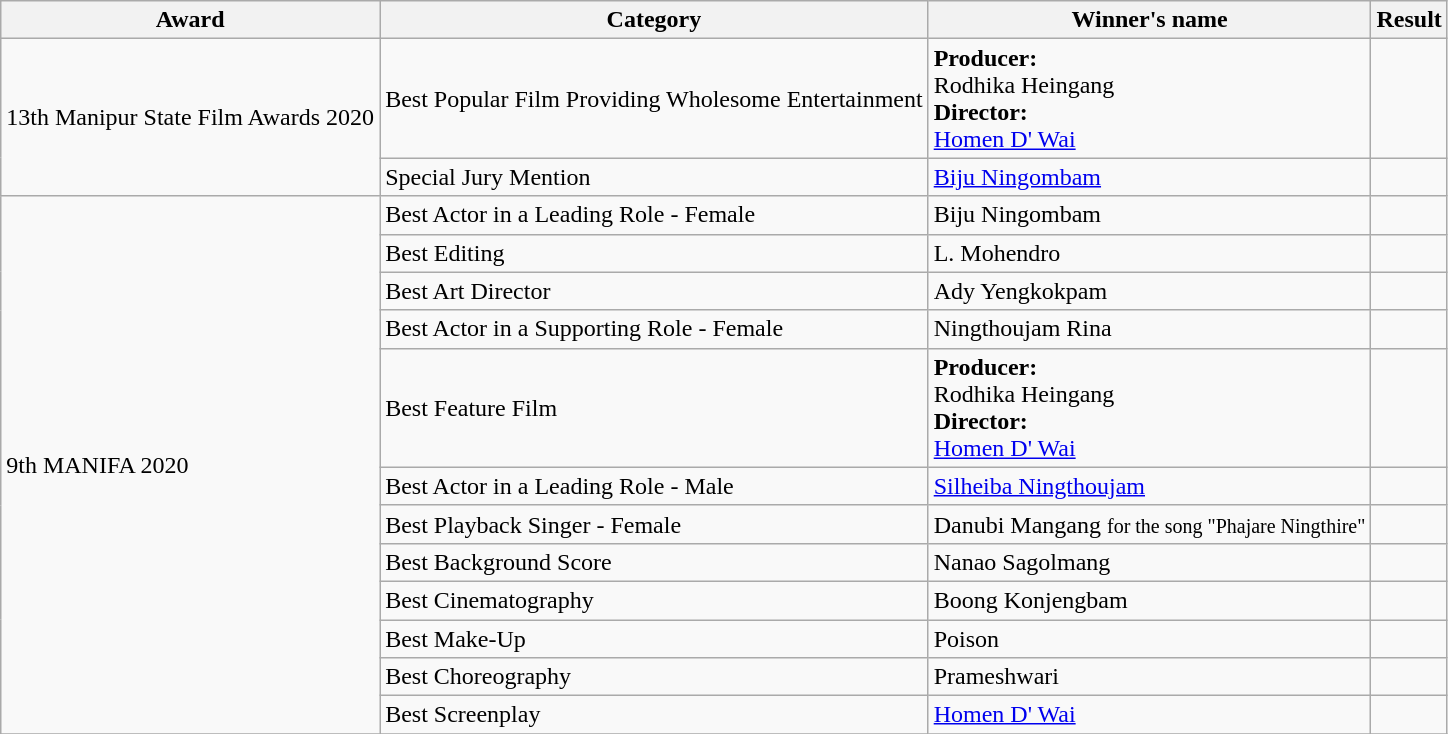<table class="wikitable sortable">
<tr>
<th>Award</th>
<th>Category</th>
<th>Winner's name</th>
<th>Result</th>
</tr>
<tr>
<td rowspan="2">13th Manipur State Film Awards 2020</td>
<td>Best Popular Film Providing Wholesome Entertainment</td>
<td><strong>Producer:</strong><br>Rodhika Heingang<br><strong>Director:</strong><br><a href='#'>Homen D' Wai</a></td>
<td></td>
</tr>
<tr>
<td>Special Jury Mention</td>
<td><a href='#'>Biju Ningombam</a></td>
<td></td>
</tr>
<tr>
<td rowspan="12">9th MANIFA 2020</td>
<td>Best Actor in a Leading Role - Female</td>
<td>Biju Ningombam</td>
<td></td>
</tr>
<tr>
<td>Best Editing</td>
<td>L. Mohendro</td>
<td></td>
</tr>
<tr>
<td>Best Art Director</td>
<td>Ady Yengkokpam</td>
<td></td>
</tr>
<tr>
<td>Best Actor in a Supporting Role - Female</td>
<td>Ningthoujam Rina</td>
<td></td>
</tr>
<tr>
<td>Best Feature Film</td>
<td><strong>Producer:</strong><br>Rodhika Heingang<br><strong>Director:</strong><br><a href='#'>Homen D' Wai</a></td>
<td></td>
</tr>
<tr>
<td>Best Actor in a Leading Role - Male</td>
<td><a href='#'>Silheiba Ningthoujam</a></td>
<td></td>
</tr>
<tr>
<td>Best Playback Singer - Female</td>
<td>Danubi Mangang <small>for the song "Phajare Ningthire"</small></td>
<td></td>
</tr>
<tr>
<td>Best Background Score</td>
<td>Nanao Sagolmang</td>
<td></td>
</tr>
<tr>
<td>Best Cinematography</td>
<td>Boong Konjengbam</td>
<td></td>
</tr>
<tr>
<td>Best Make-Up</td>
<td>Poison</td>
<td></td>
</tr>
<tr>
<td>Best Choreography</td>
<td>Prameshwari</td>
<td></td>
</tr>
<tr>
<td>Best Screenplay</td>
<td><a href='#'>Homen D' Wai</a></td>
<td></td>
</tr>
<tr>
</tr>
</table>
